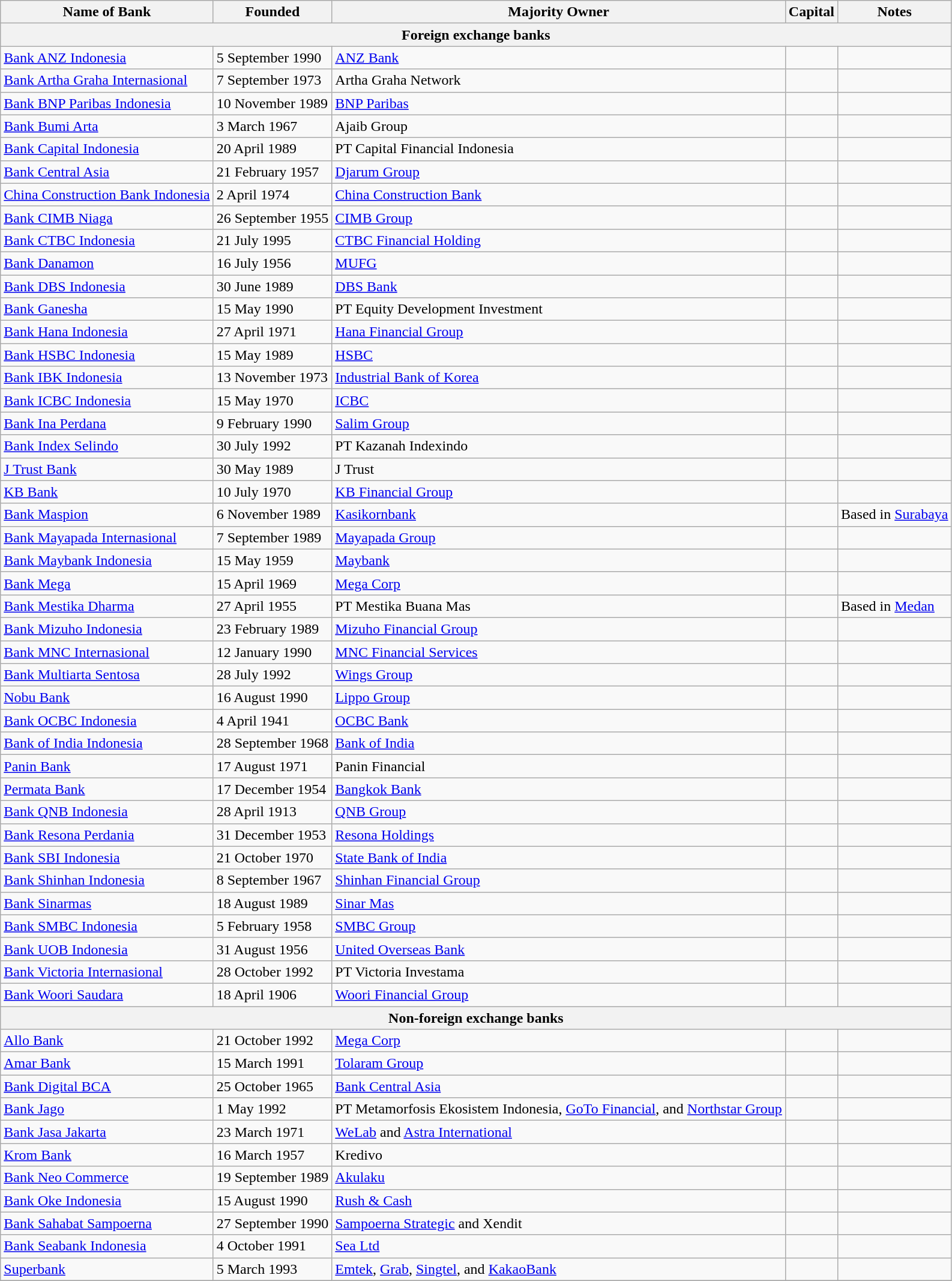<table class="wikitable" border="1" class="wikitable sortable">
<tr>
<th>Name of Bank</th>
<th>Founded</th>
<th>Majority Owner</th>
<th>Capital</th>
<th>Notes</th>
</tr>
<tr>
<th colspan=6>Foreign exchange banks</th>
</tr>
<tr>
<td><a href='#'>Bank ANZ Indonesia</a></td>
<td>5 September 1990</td>
<td><a href='#'>ANZ Bank</a></td>
<td></td>
<td></td>
</tr>
<tr>
<td><a href='#'>Bank Artha Graha Internasional</a></td>
<td>7 September 1973</td>
<td>Artha Graha Network</td>
<td></td>
<td></td>
</tr>
<tr>
<td><a href='#'>Bank BNP Paribas Indonesia</a></td>
<td>10 November 1989</td>
<td><a href='#'>BNP Paribas</a></td>
<td></td>
<td></td>
</tr>
<tr>
<td><a href='#'>Bank Bumi Arta</a></td>
<td>3 March 1967</td>
<td>Ajaib Group</td>
<td></td>
<td></td>
</tr>
<tr>
<td><a href='#'>Bank Capital Indonesia</a></td>
<td>20 April 1989</td>
<td>PT Capital Financial Indonesia</td>
<td></td>
<td></td>
</tr>
<tr>
<td><a href='#'>Bank Central Asia</a></td>
<td>21 February 1957</td>
<td><a href='#'>Djarum Group</a></td>
<td></td>
<td></td>
</tr>
<tr>
<td><a href='#'>China Construction Bank Indonesia</a></td>
<td>2 April 1974</td>
<td><a href='#'>China Construction Bank</a></td>
<td></td>
<td></td>
</tr>
<tr>
<td><a href='#'>Bank CIMB Niaga</a></td>
<td>26 September 1955</td>
<td><a href='#'>CIMB Group</a></td>
<td></td>
<td></td>
</tr>
<tr>
<td><a href='#'>Bank CTBC Indonesia</a></td>
<td>21 July 1995</td>
<td><a href='#'>CTBC Financial Holding</a></td>
<td></td>
<td></td>
</tr>
<tr>
<td><a href='#'>Bank Danamon</a></td>
<td>16 July 1956</td>
<td><a href='#'>MUFG</a></td>
<td></td>
<td></td>
</tr>
<tr>
<td><a href='#'>Bank DBS Indonesia</a></td>
<td>30 June 1989</td>
<td><a href='#'>DBS Bank</a></td>
<td></td>
<td></td>
</tr>
<tr>
<td><a href='#'>Bank Ganesha</a></td>
<td>15 May 1990</td>
<td>PT Equity Development Investment</td>
<td></td>
<td></td>
</tr>
<tr>
<td><a href='#'>Bank Hana Indonesia</a></td>
<td>27 April 1971</td>
<td><a href='#'>Hana Financial Group</a></td>
<td></td>
<td></td>
</tr>
<tr>
<td><a href='#'>Bank HSBC Indonesia</a></td>
<td>15 May 1989</td>
<td><a href='#'>HSBC</a></td>
<td></td>
<td></td>
</tr>
<tr>
<td><a href='#'>Bank IBK Indonesia</a></td>
<td>13 November 1973</td>
<td><a href='#'>Industrial Bank of Korea</a></td>
<td></td>
<td></td>
</tr>
<tr>
<td><a href='#'>Bank ICBC Indonesia</a></td>
<td>15 May 1970</td>
<td><a href='#'>ICBC</a></td>
<td></td>
<td></td>
</tr>
<tr>
<td><a href='#'>Bank Ina Perdana</a></td>
<td>9 February 1990</td>
<td><a href='#'>Salim Group</a></td>
<td></td>
<td></td>
</tr>
<tr>
<td><a href='#'>Bank Index Selindo</a></td>
<td>30 July 1992</td>
<td>PT Kazanah Indexindo</td>
<td></td>
<td></td>
</tr>
<tr>
<td><a href='#'>J Trust Bank</a></td>
<td>30 May 1989</td>
<td>J Trust</td>
<td></td>
<td></td>
</tr>
<tr>
<td><a href='#'>KB Bank</a></td>
<td>10 July 1970</td>
<td><a href='#'>KB Financial Group</a></td>
<td></td>
<td></td>
</tr>
<tr>
<td><a href='#'>Bank Maspion</a></td>
<td>6 November 1989</td>
<td><a href='#'>Kasikornbank</a></td>
<td></td>
<td>Based in <a href='#'>Surabaya</a></td>
</tr>
<tr>
<td><a href='#'>Bank Mayapada Internasional</a></td>
<td>7 September 1989</td>
<td><a href='#'>Mayapada Group</a></td>
<td></td>
<td></td>
</tr>
<tr>
<td><a href='#'>Bank Maybank Indonesia</a></td>
<td>15 May 1959</td>
<td><a href='#'>Maybank</a></td>
<td></td>
<td></td>
</tr>
<tr>
<td><a href='#'>Bank Mega</a></td>
<td>15 April 1969</td>
<td><a href='#'>Mega Corp</a></td>
<td></td>
<td></td>
</tr>
<tr>
<td><a href='#'>Bank Mestika Dharma</a></td>
<td>27 April 1955</td>
<td>PT Mestika Buana Mas</td>
<td></td>
<td>Based in <a href='#'>Medan</a></td>
</tr>
<tr>
<td><a href='#'>Bank Mizuho Indonesia</a></td>
<td>23 February 1989</td>
<td><a href='#'>Mizuho Financial Group</a></td>
<td></td>
<td></td>
</tr>
<tr>
<td><a href='#'>Bank MNC Internasional</a></td>
<td>12 January 1990</td>
<td><a href='#'>MNC Financial Services</a></td>
<td></td>
<td></td>
</tr>
<tr>
<td><a href='#'>Bank Multiarta Sentosa</a></td>
<td>28 July 1992</td>
<td><a href='#'>Wings Group</a></td>
<td></td>
<td></td>
</tr>
<tr>
<td><a href='#'>Nobu Bank</a></td>
<td>16 August 1990</td>
<td><a href='#'>Lippo Group</a></td>
<td></td>
<td></td>
</tr>
<tr>
<td><a href='#'>Bank OCBC Indonesia</a></td>
<td>4 April 1941</td>
<td><a href='#'>OCBC Bank</a></td>
<td></td>
<td></td>
</tr>
<tr>
<td><a href='#'>Bank of India Indonesia</a></td>
<td>28 September 1968</td>
<td><a href='#'>Bank of India</a></td>
<td></td>
<td></td>
</tr>
<tr>
<td><a href='#'>Panin Bank</a></td>
<td>17 August 1971</td>
<td>Panin Financial</td>
<td></td>
<td></td>
</tr>
<tr>
<td><a href='#'>Permata Bank</a></td>
<td>17 December 1954</td>
<td><a href='#'>Bangkok Bank</a></td>
<td></td>
<td></td>
</tr>
<tr>
<td><a href='#'>Bank QNB Indonesia</a></td>
<td>28 April 1913</td>
<td><a href='#'>QNB Group</a></td>
<td></td>
<td></td>
</tr>
<tr>
<td><a href='#'>Bank Resona Perdania</a></td>
<td>31 December 1953</td>
<td><a href='#'>Resona Holdings</a></td>
<td></td>
<td></td>
</tr>
<tr>
<td><a href='#'>Bank SBI Indonesia</a></td>
<td>21 October 1970</td>
<td><a href='#'>State Bank of India</a></td>
<td></td>
<td></td>
</tr>
<tr>
<td><a href='#'>Bank Shinhan Indonesia</a></td>
<td>8 September 1967</td>
<td><a href='#'>Shinhan Financial Group</a></td>
<td></td>
<td></td>
</tr>
<tr>
<td><a href='#'>Bank Sinarmas</a></td>
<td>18 August 1989</td>
<td><a href='#'>Sinar Mas</a></td>
<td></td>
<td></td>
</tr>
<tr>
<td><a href='#'>Bank SMBC Indonesia</a></td>
<td>5 February 1958</td>
<td><a href='#'>SMBC Group</a></td>
<td></td>
<td></td>
</tr>
<tr>
<td><a href='#'>Bank UOB Indonesia</a></td>
<td>31 August 1956</td>
<td><a href='#'>United Overseas Bank</a></td>
<td></td>
<td></td>
</tr>
<tr>
<td><a href='#'>Bank Victoria Internasional</a></td>
<td>28 October 1992</td>
<td>PT Victoria Investama</td>
<td></td>
<td></td>
</tr>
<tr>
<td><a href='#'>Bank Woori Saudara</a></td>
<td>18 April 1906</td>
<td><a href='#'>Woori Financial Group</a></td>
<td></td>
<td></td>
</tr>
<tr>
<th colspan=5>Non-foreign exchange banks</th>
</tr>
<tr>
<td><a href='#'>Allo Bank</a></td>
<td>21 October 1992</td>
<td><a href='#'>Mega Corp</a></td>
<td></td>
<td></td>
</tr>
<tr>
<td><a href='#'>Amar Bank</a></td>
<td>15 March 1991</td>
<td><a href='#'>Tolaram Group</a></td>
<td></td>
<td></td>
</tr>
<tr>
<td><a href='#'>Bank Digital BCA</a></td>
<td>25 October 1965</td>
<td><a href='#'>Bank Central Asia</a></td>
<td></td>
<td></td>
</tr>
<tr>
<td><a href='#'>Bank Jago</a></td>
<td>1 May 1992</td>
<td>PT Metamorfosis Ekosistem Indonesia, <a href='#'>GoTo Financial</a>, and <a href='#'>Northstar Group</a></td>
<td></td>
<td></td>
</tr>
<tr>
<td><a href='#'>Bank Jasa Jakarta</a></td>
<td>23 March 1971</td>
<td><a href='#'>WeLab</a> and <a href='#'>Astra International</a></td>
<td></td>
<td></td>
</tr>
<tr>
<td><a href='#'>Krom Bank</a></td>
<td>16 March 1957</td>
<td>Kredivo</td>
<td></td>
<td></td>
</tr>
<tr>
<td><a href='#'>Bank Neo Commerce</a></td>
<td>19 September 1989</td>
<td><a href='#'>Akulaku</a></td>
<td></td>
<td></td>
</tr>
<tr>
<td><a href='#'>Bank Oke Indonesia</a></td>
<td>15 August 1990</td>
<td><a href='#'>Rush & Cash</a></td>
<td></td>
<td></td>
</tr>
<tr>
<td><a href='#'>Bank Sahabat Sampoerna</a></td>
<td>27 September 1990</td>
<td><a href='#'>Sampoerna Strategic</a> and Xendit</td>
<td></td>
<td></td>
</tr>
<tr>
<td><a href='#'>Bank Seabank Indonesia</a></td>
<td>4 October 1991</td>
<td><a href='#'>Sea Ltd</a></td>
<td></td>
<td></td>
</tr>
<tr>
<td><a href='#'>Superbank</a></td>
<td>5 March 1993</td>
<td><a href='#'>Emtek</a>, <a href='#'>Grab</a>, <a href='#'>Singtel</a>, and <a href='#'>KakaoBank</a></td>
<td></td>
<td></td>
</tr>
<tr>
</tr>
</table>
